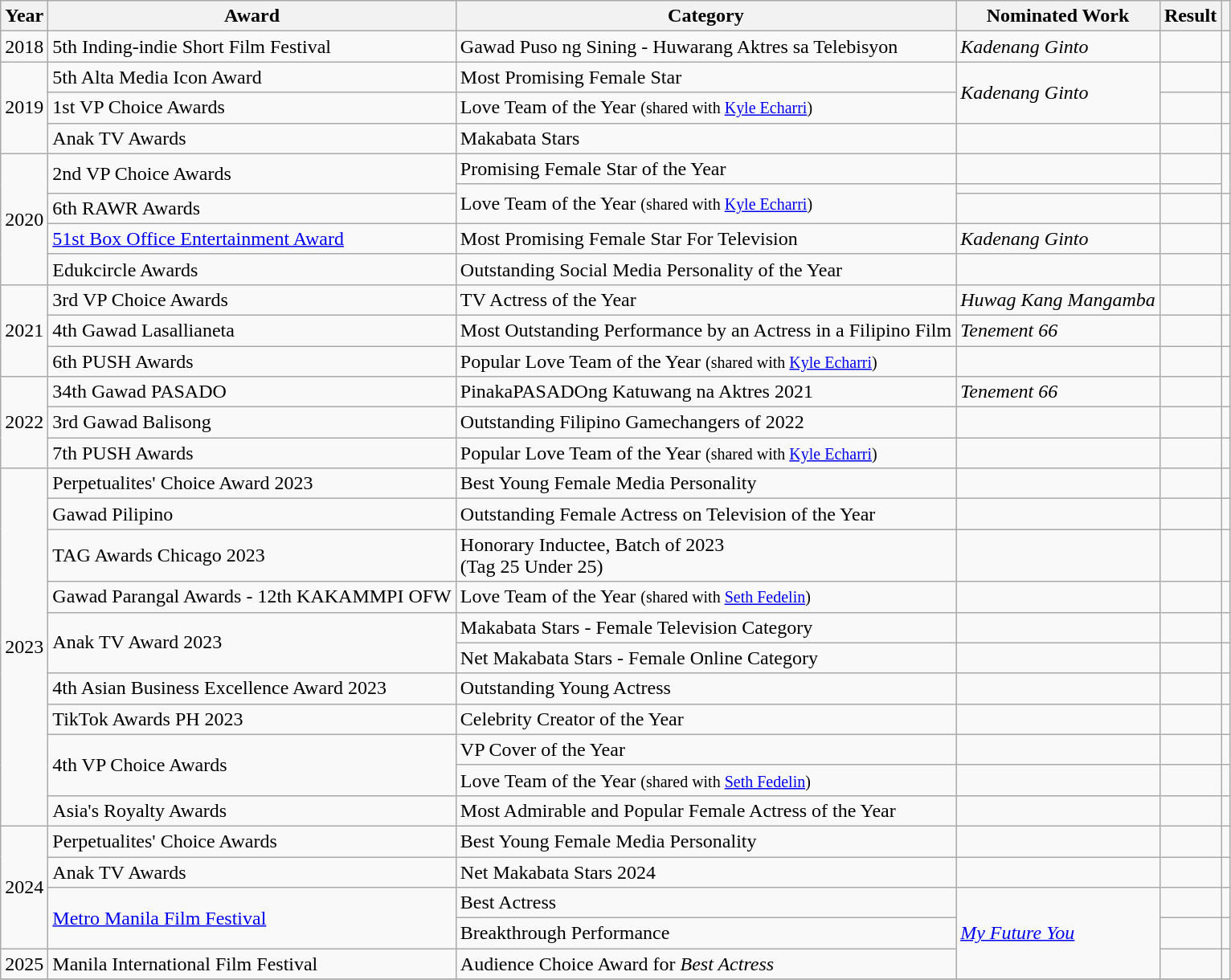<table class="wikitable sortable">
<tr>
<th>Year</th>
<th>Award</th>
<th>Category</th>
<th>Nominated Work</th>
<th>Result</th>
<th></th>
</tr>
<tr>
<td>2018</td>
<td>5th Inding-indie Short Film Festival</td>
<td>Gawad Puso ng Sining - Huwarang Aktres sa Telebisyon</td>
<td><em>Kadenang Ginto</em></td>
<td></td>
<td style="text-align:center;"></td>
</tr>
<tr>
<td rowspan="3">2019</td>
<td>5th Alta Media Icon Award</td>
<td>Most Promising Female Star</td>
<td rowspan="2"><em>Kadenang Ginto</em></td>
<td></td>
<td style="text-align:center;"></td>
</tr>
<tr>
<td>1st VP Choice Awards</td>
<td>Love Team of the Year <small>(shared with <a href='#'>Kyle Echarri</a>)</small></td>
<td></td>
<td style="text-align:center;"></td>
</tr>
<tr>
<td>Anak TV Awards</td>
<td>Makabata Stars</td>
<td></td>
<td></td>
<td style="text-align:center;"></td>
</tr>
<tr>
<td rowspan="5">2020</td>
<td rowspan="2">2nd VP Choice Awards</td>
<td>Promising Female Star of the Year</td>
<td></td>
<td></td>
<td rowspan="2" style="text-align:center;"></td>
</tr>
<tr>
<td rowspan="2">Love Team of the Year <small>(shared with <a href='#'>Kyle Echarri</a>)</small></td>
<td></td>
<td></td>
</tr>
<tr>
<td>6th RAWR Awards</td>
<td></td>
<td></td>
<td style="text-align:center;"></td>
</tr>
<tr>
<td><a href='#'>51st Box Office Entertainment Award</a></td>
<td>Most Promising Female Star For Television</td>
<td><em>Kadenang Ginto</em></td>
<td></td>
<td style="text-align:center;"></td>
</tr>
<tr>
<td>Edukcircle Awards</td>
<td>Outstanding Social Media Personality of the Year</td>
<td></td>
<td></td>
<td style="text-align:center;"></td>
</tr>
<tr>
<td rowspan="3">2021</td>
<td>3rd VP Choice Awards</td>
<td>TV Actress of the Year</td>
<td><em>Huwag Kang Mangamba</em></td>
<td></td>
<td style="text-align:center;"></td>
</tr>
<tr>
<td>4th Gawad Lasallianeta</td>
<td>Most Outstanding Performance by an Actress in a Filipino Film</td>
<td><em>Tenement 66</em></td>
<td></td>
<td style="text-align:center;"></td>
</tr>
<tr>
<td>6th PUSH Awards</td>
<td>Popular Love Team of the Year <small>(shared with <a href='#'>Kyle Echarri</a>)</small></td>
<td></td>
<td></td>
<td style="text-align:center;"></td>
</tr>
<tr>
<td rowspan="3">2022</td>
<td>34th Gawad PASADO</td>
<td>PinakaPASADOng Katuwang na Aktres 2021</td>
<td><em>Tenement 66</em></td>
<td></td>
<td style="text-align:center;"></td>
</tr>
<tr>
<td>3rd Gawad Balisong</td>
<td>Outstanding Filipino Gamechangers of 2022</td>
<td></td>
<td></td>
<td style="text-align:center;"></td>
</tr>
<tr>
<td>7th PUSH Awards</td>
<td>Popular Love Team of the Year <small>(shared with <a href='#'>Kyle Echarri</a>)</small></td>
<td></td>
<td></td>
<td style="text-align:center;"></td>
</tr>
<tr>
<td rowspan="11">2023</td>
<td>Perpetualites' Choice Award 2023</td>
<td>Best Young Female Media Personality</td>
<td></td>
<td></td>
<td style="text-align:center;"></td>
</tr>
<tr>
<td>Gawad Pilipino</td>
<td>Outstanding Female Actress on Television of the Year</td>
<td></td>
<td></td>
<td style="text-align:center;"></td>
</tr>
<tr>
<td>TAG Awards Chicago 2023</td>
<td>Honorary Inductee, Batch of 2023 <br> (Tag 25 Under 25)</td>
<td></td>
<td></td>
<td style="text-align:center;"></td>
</tr>
<tr>
<td>Gawad Parangal Awards - 12th KAKAMMPI OFW</td>
<td>Love Team of the Year <small>(shared with <a href='#'>Seth Fedelin</a>)</small></td>
<td></td>
<td></td>
<td style="text-align:center;"></td>
</tr>
<tr>
<td rowspan="2">Anak TV Award 2023</td>
<td>Makabata Stars - Female Television Category</td>
<td></td>
<td></td>
<td style="text-align:center;"></td>
</tr>
<tr>
<td>Net Makabata Stars - Female Online Category</td>
<td></td>
<td></td>
<td style="text-align:center;"></td>
</tr>
<tr>
<td>4th Asian Business Excellence Award 2023</td>
<td>Outstanding Young Actress</td>
<td></td>
<td></td>
<td style="text-align:center;"></td>
</tr>
<tr>
<td>TikTok Awards PH 2023</td>
<td>Celebrity Creator of the Year</td>
<td></td>
<td></td>
<td style="text-align:center;"></td>
</tr>
<tr>
<td rowspan="2">4th VP Choice Awards</td>
<td>VP Cover of the Year</td>
<td></td>
<td></td>
<td style="text-align:center;"></td>
</tr>
<tr>
<td>Love Team of the Year <small>(shared with <a href='#'>Seth Fedelin</a>)</small></td>
<td></td>
<td></td>
<td style="text-align:center;"></td>
</tr>
<tr>
<td>Asia's Royalty Awards</td>
<td>Most Admirable and Popular Female Actress of the Year</td>
<td></td>
<td></td>
<td style="text-align:center;"></td>
</tr>
<tr>
<td rowspan="4">2024</td>
<td>Perpetualites' Choice Awards</td>
<td>Best Young Female Media Personality</td>
<td></td>
<td></td>
<td></td>
</tr>
<tr>
<td>Anak TV Awards</td>
<td>Net Makabata Stars 2024</td>
<td></td>
<td></td>
<td></td>
</tr>
<tr>
<td rowspan="2"><a href='#'>Metro Manila Film Festival</a></td>
<td>Best Actress</td>
<td rowspan="3"><em><a href='#'>My Future You</a></em></td>
<td></td>
<td></td>
</tr>
<tr>
<td>Breakthrough Performance</td>
<td></td>
<td></td>
</tr>
<tr>
<td>2025</td>
<td>Manila International Film Festival</td>
<td>Audience Choice Award for <em>Best Actress</em></td>
<td></td>
<td></td>
</tr>
<tr>
</tr>
</table>
